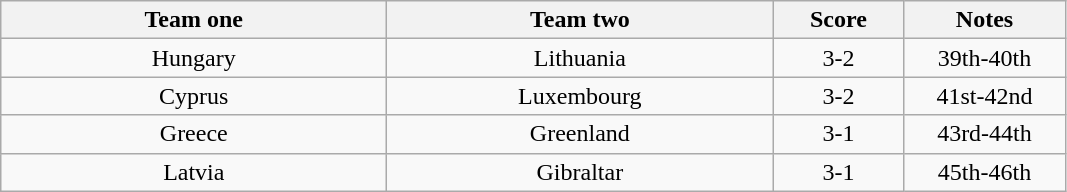<table class="wikitable" style="text-align: center">
<tr>
<th width=250>Team one</th>
<th width=250>Team two</th>
<th width=80>Score</th>
<th width=100>Notes</th>
</tr>
<tr>
<td> Hungary</td>
<td> Lithuania</td>
<td>3-2</td>
<td>39th-40th</td>
</tr>
<tr>
<td> Cyprus</td>
<td> Luxembourg</td>
<td>3-2</td>
<td>41st-42nd</td>
</tr>
<tr>
<td> Greece</td>
<td> Greenland</td>
<td>3-1</td>
<td>43rd-44th</td>
</tr>
<tr>
<td> Latvia</td>
<td> Gibraltar</td>
<td>3-1</td>
<td>45th-46th</td>
</tr>
</table>
